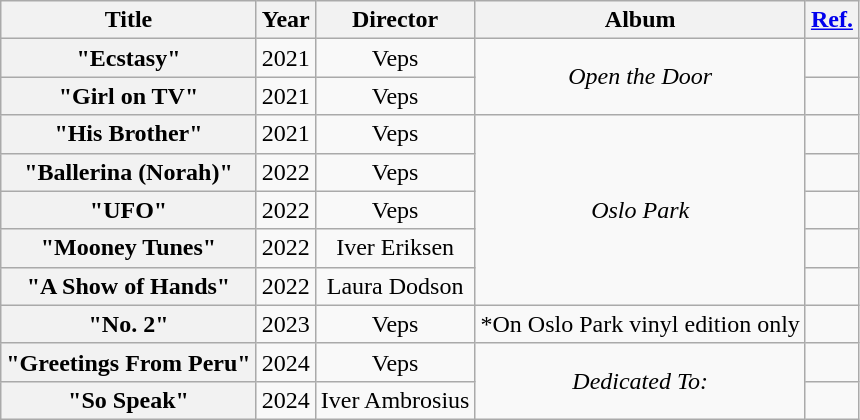<table class="wikitable plainrowheaders" style="text-align:center;">
<tr>
<th>Title</th>
<th>Year</th>
<th>Director</th>
<th>Album</th>
<th><a href='#'>Ref.</a></th>
</tr>
<tr>
<th scope="row">"Ecstasy"</th>
<td>2021</td>
<td>Veps</td>
<td rowspan="2"><em>Open the Door</em></td>
<td></td>
</tr>
<tr>
<th scope="row">"Girl on TV"</th>
<td>2021</td>
<td>Veps</td>
<td></td>
</tr>
<tr>
<th scope="row">"His Brother"</th>
<td>2021</td>
<td>Veps</td>
<td rowspan="5"><em>Oslo Park</em></td>
<td></td>
</tr>
<tr>
<th scope="row">"Ballerina (Norah)"</th>
<td>2022</td>
<td>Veps</td>
<td></td>
</tr>
<tr>
<th scope="row">"UFO"</th>
<td>2022</td>
<td>Veps</td>
<td></td>
</tr>
<tr>
<th scope="row">"Mooney Tunes"</th>
<td>2022</td>
<td>Iver Eriksen</td>
<td></td>
</tr>
<tr>
<th scope="row">"A Show of Hands"</th>
<td>2022</td>
<td>Laura Dodson</td>
<td></td>
</tr>
<tr>
<th scope="row">"No. 2"</th>
<td>2023</td>
<td>Veps</td>
<td>*On Oslo Park vinyl edition only</td>
<td></td>
</tr>
<tr>
<th scope="row">"Greetings From Peru"</th>
<td>2024</td>
<td>Veps</td>
<td rowspan="2"><em>Dedicated To:</em></td>
<td></td>
</tr>
<tr>
<th scope="row">"So Speak"</th>
<td>2024</td>
<td>Iver Ambrosius</td>
<td></td>
</tr>
</table>
